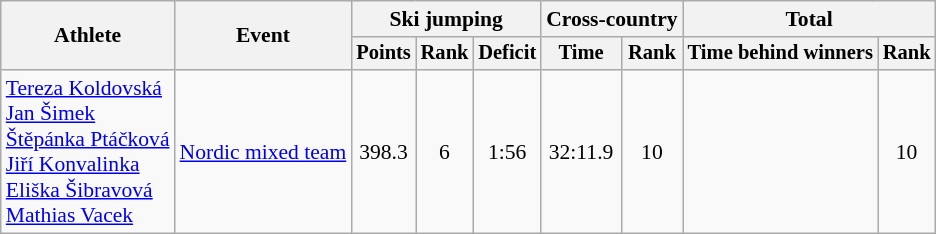<table class="wikitable" style="font-size:90%">
<tr>
<th rowspan="2">Athlete</th>
<th rowspan="2">Event</th>
<th colspan="3">Ski jumping</th>
<th colspan="2">Cross-country</th>
<th colspan="2">Total</th>
</tr>
<tr style="font-size:95%">
<th>Points</th>
<th>Rank</th>
<th>Deficit</th>
<th>Time</th>
<th>Rank</th>
<th>Time behind winners</th>
<th>Rank</th>
</tr>
<tr align=center>
<td align=left><a href='#'>Tereza Koldovská</a><br><a href='#'>Jan Šimek</a><br><a href='#'>Štěpánka Ptáčková</a><br><a href='#'>Jiří Konvalinka</a><br><a href='#'>Eliška Šibravová</a><br><a href='#'>Mathias Vacek</a></td>
<td align=left><a href='#'>Nordic mixed team</a></td>
<td>398.3</td>
<td>6</td>
<td>1:56</td>
<td>32:11.9</td>
<td>10</td>
<td></td>
<td>10</td>
</tr>
</table>
